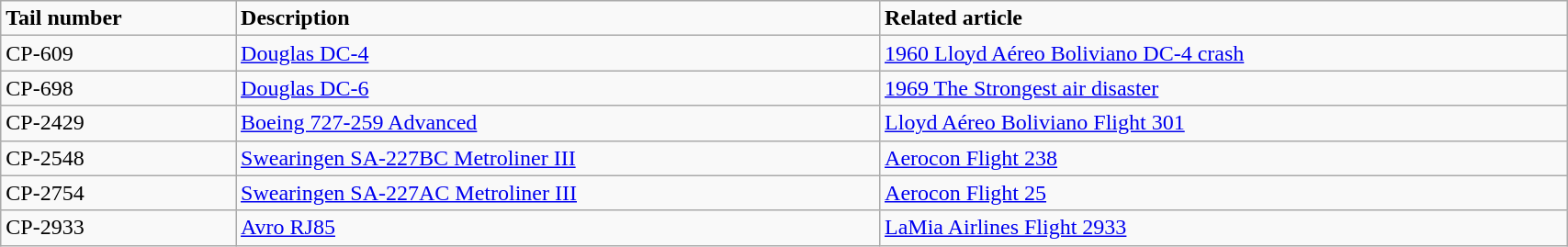<table class="wikitable" width="90%">
<tr>
<td><strong>Tail number</strong></td>
<td><strong>Description</strong></td>
<td><strong>Related article</strong></td>
</tr>
<tr>
<td>CP-609</td>
<td><a href='#'>Douglas DC-4</a></td>
<td><a href='#'>1960 Lloyd Aéreo Boliviano DC-4 crash</a></td>
</tr>
<tr>
<td>CP-698</td>
<td><a href='#'>Douglas DC-6</a></td>
<td><a href='#'>1969 The Strongest air disaster</a></td>
</tr>
<tr>
<td>CP-2429</td>
<td><a href='#'>Boeing 727-259 Advanced</a></td>
<td><a href='#'>Lloyd Aéreo Boliviano Flight 301</a></td>
</tr>
<tr>
<td>CP-2548</td>
<td><a href='#'>Swearingen SA-227BC Metroliner III</a></td>
<td><a href='#'>Aerocon Flight 238</a></td>
</tr>
<tr>
<td>CP-2754</td>
<td><a href='#'>Swearingen SA-227AC Metroliner III</a></td>
<td><a href='#'>Aerocon Flight 25</a></td>
</tr>
<tr>
<td>CP-2933</td>
<td><a href='#'>Avro RJ85</a></td>
<td><a href='#'>LaMia Airlines Flight 2933</a></td>
</tr>
</table>
